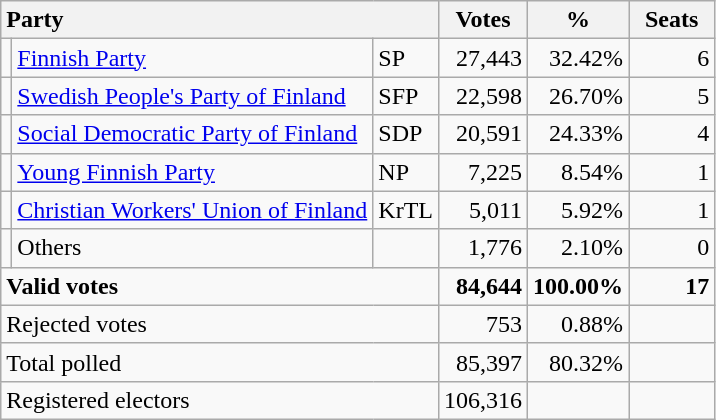<table class="wikitable" border="1" style="text-align:right;">
<tr>
<th style="text-align:left;" colspan=3>Party</th>
<th align=center width="50">Votes</th>
<th align=center width="50">%</th>
<th align=center width="50">Seats</th>
</tr>
<tr>
<td></td>
<td align=left><a href='#'>Finnish Party</a></td>
<td align=left>SP</td>
<td>27,443</td>
<td>32.42%</td>
<td>6</td>
</tr>
<tr>
<td></td>
<td align=left><a href='#'>Swedish People's Party of Finland</a></td>
<td align=left>SFP</td>
<td>22,598</td>
<td>26.70%</td>
<td>5</td>
</tr>
<tr>
<td></td>
<td align=left style="white-space: nowrap;"><a href='#'>Social Democratic Party of Finland</a></td>
<td align=left>SDP</td>
<td>20,591</td>
<td>24.33%</td>
<td>4</td>
</tr>
<tr>
<td></td>
<td align=left><a href='#'>Young Finnish Party</a></td>
<td align=left>NP</td>
<td>7,225</td>
<td>8.54%</td>
<td>1</td>
</tr>
<tr>
<td></td>
<td align=left><a href='#'>Christian Workers' Union of Finland</a></td>
<td align=left>KrTL</td>
<td>5,011</td>
<td>5.92%</td>
<td>1</td>
</tr>
<tr>
<td></td>
<td align=left>Others</td>
<td align=left></td>
<td>1,776</td>
<td>2.10%</td>
<td>0</td>
</tr>
<tr style="font-weight:bold">
<td align=left colspan=3>Valid votes</td>
<td>84,644</td>
<td>100.00%</td>
<td>17</td>
</tr>
<tr>
<td align=left colspan=3>Rejected votes</td>
<td>753</td>
<td>0.88%</td>
<td></td>
</tr>
<tr>
<td align=left colspan=3>Total polled</td>
<td>85,397</td>
<td>80.32%</td>
<td></td>
</tr>
<tr>
<td align=left colspan=3>Registered electors</td>
<td>106,316</td>
<td></td>
<td></td>
</tr>
</table>
